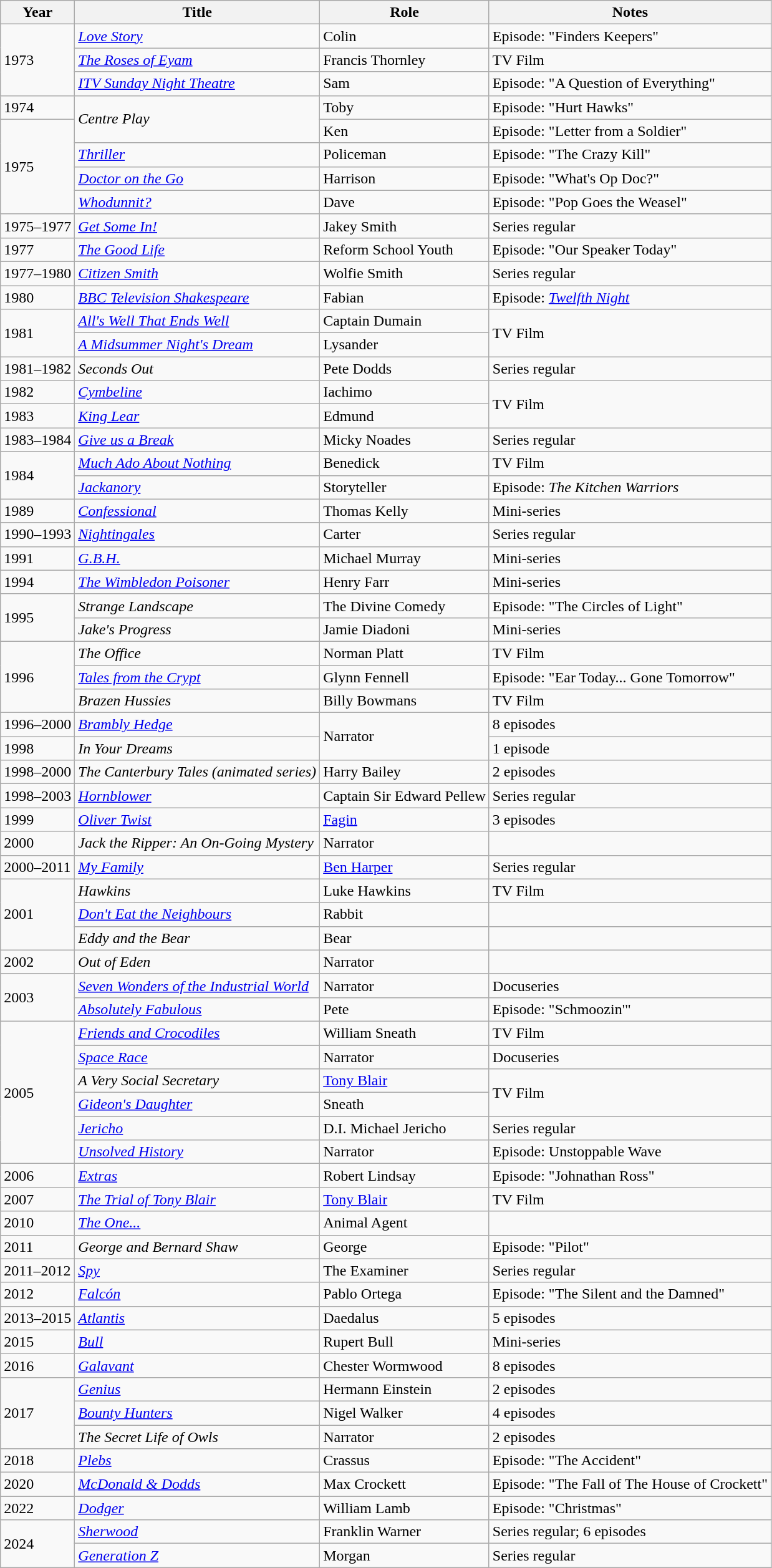<table class="wikitable">
<tr>
<th>Year</th>
<th>Title</th>
<th>Role</th>
<th>Notes</th>
</tr>
<tr>
<td rowspan="3">1973</td>
<td><em><a href='#'>Love Story</a></em></td>
<td>Colin</td>
<td>Episode: "Finders Keepers"</td>
</tr>
<tr>
<td><em><a href='#'>The Roses of Eyam</a></em></td>
<td>Francis Thornley</td>
<td>TV Film</td>
</tr>
<tr>
<td><em><a href='#'>ITV Sunday Night Theatre</a></em></td>
<td>Sam</td>
<td>Episode: "A Question of Everything"</td>
</tr>
<tr>
<td>1974</td>
<td rowspan="2"><em>Centre Play</em></td>
<td>Toby</td>
<td>Episode: "Hurt Hawks"</td>
</tr>
<tr>
<td rowspan="4">1975</td>
<td>Ken</td>
<td>Episode: "Letter from a Soldier"</td>
</tr>
<tr>
<td><em><a href='#'>Thriller</a></em></td>
<td>Policeman</td>
<td>Episode: "The Crazy Kill"</td>
</tr>
<tr>
<td><em><a href='#'>Doctor on the Go</a></em></td>
<td>Harrison</td>
<td>Episode: "What's Op Doc?"</td>
</tr>
<tr>
<td><em><a href='#'>Whodunnit?</a></em></td>
<td>Dave</td>
<td>Episode: "Pop Goes the Weasel"</td>
</tr>
<tr>
<td>1975–1977</td>
<td><em><a href='#'>Get Some In!</a></em></td>
<td>Jakey Smith</td>
<td>Series regular</td>
</tr>
<tr>
<td>1977</td>
<td><em><a href='#'>The Good Life</a></em></td>
<td>Reform School Youth</td>
<td>Episode: "Our Speaker Today"</td>
</tr>
<tr>
<td>1977–1980</td>
<td><em><a href='#'>Citizen Smith</a></em></td>
<td>Wolfie Smith</td>
<td>Series regular</td>
</tr>
<tr>
<td>1980</td>
<td><em><a href='#'>BBC Television Shakespeare</a></em></td>
<td>Fabian</td>
<td>Episode: <em><a href='#'>Twelfth Night</a></em></td>
</tr>
<tr>
<td rowspan="2">1981</td>
<td><em><a href='#'>All's Well That Ends Well</a></em></td>
<td>Captain Dumain</td>
<td rowspan="2">TV Film</td>
</tr>
<tr>
<td><em><a href='#'>A Midsummer Night's Dream</a></em></td>
<td>Lysander</td>
</tr>
<tr>
<td>1981–1982</td>
<td><em>Seconds Out</em></td>
<td>Pete Dodds</td>
<td>Series regular</td>
</tr>
<tr>
<td>1982</td>
<td><em><a href='#'>Cymbeline</a></em></td>
<td>Iachimo</td>
<td rowspan="2">TV Film</td>
</tr>
<tr>
<td>1983</td>
<td><em><a href='#'>King Lear</a></em></td>
<td>Edmund</td>
</tr>
<tr>
<td>1983–1984</td>
<td><em><a href='#'>Give us a Break</a></em></td>
<td>Micky Noades</td>
<td>Series regular</td>
</tr>
<tr>
<td rowspan="2">1984</td>
<td><em><a href='#'>Much Ado About Nothing</a></em></td>
<td>Benedick</td>
<td>TV Film</td>
</tr>
<tr>
<td><em><a href='#'>Jackanory</a></em></td>
<td>Storyteller</td>
<td>Episode: <em>The Kitchen Warriors</em></td>
</tr>
<tr>
<td>1989</td>
<td><em><a href='#'>Confessional</a></em></td>
<td>Thomas Kelly</td>
<td>Mini-series</td>
</tr>
<tr>
<td>1990–1993</td>
<td><em><a href='#'>Nightingales</a></em></td>
<td>Carter</td>
<td>Series regular</td>
</tr>
<tr>
<td>1991</td>
<td><em><a href='#'>G.B.H.</a></em></td>
<td>Michael Murray</td>
<td>Mini-series</td>
</tr>
<tr>
<td>1994</td>
<td><em><a href='#'>The Wimbledon Poisoner</a></em></td>
<td>Henry Farr</td>
<td>Mini-series</td>
</tr>
<tr>
<td rowspan="2">1995</td>
<td><em>Strange Landscape</em></td>
<td>The Divine Comedy</td>
<td>Episode: "The Circles of Light"</td>
</tr>
<tr>
<td><em>Jake's Progress</em></td>
<td>Jamie Diadoni</td>
<td>Mini-series</td>
</tr>
<tr>
<td rowspan="3">1996</td>
<td><em>The Office</em></td>
<td>Norman Platt</td>
<td>TV Film</td>
</tr>
<tr>
<td><em><a href='#'>Tales from the Crypt</a></em></td>
<td>Glynn Fennell</td>
<td>Episode: "Ear Today... Gone Tomorrow"</td>
</tr>
<tr>
<td><em>Brazen Hussies</em></td>
<td>Billy Bowmans</td>
<td>TV Film</td>
</tr>
<tr>
<td>1996–2000</td>
<td><em><a href='#'>Brambly Hedge</a></em></td>
<td rowspan="2">Narrator</td>
<td>8 episodes</td>
</tr>
<tr>
<td>1998</td>
<td><em>In Your Dreams</em></td>
<td>1 episode</td>
</tr>
<tr>
<td>1998–2000</td>
<td><em>The Canterbury Tales (animated series)</em></td>
<td>Harry Bailey</td>
<td>2 episodes</td>
</tr>
<tr>
<td>1998–2003</td>
<td><em><a href='#'>Hornblower</a></em></td>
<td>Captain Sir Edward Pellew</td>
<td>Series regular</td>
</tr>
<tr>
<td>1999</td>
<td><em><a href='#'>Oliver Twist</a></em></td>
<td><a href='#'>Fagin</a></td>
<td>3 episodes</td>
</tr>
<tr>
<td>2000</td>
<td><em>Jack the Ripper: An On-Going Mystery</em></td>
<td>Narrator</td>
<td></td>
</tr>
<tr>
<td>2000–2011</td>
<td><em><a href='#'>My Family</a></em></td>
<td><a href='#'>Ben Harper</a></td>
<td>Series regular</td>
</tr>
<tr>
<td rowspan="3">2001</td>
<td><em>Hawkins</em></td>
<td>Luke Hawkins</td>
<td>TV Film</td>
</tr>
<tr>
<td><em><a href='#'>Don't Eat the Neighbours</a></em></td>
<td>Rabbit</td>
<td></td>
</tr>
<tr>
<td><em>Eddy and the Bear</em></td>
<td>Bear</td>
<td></td>
</tr>
<tr>
<td>2002</td>
<td><em>Out of Eden</em></td>
<td>Narrator</td>
<td></td>
</tr>
<tr>
<td rowspan="2">2003</td>
<td><em><a href='#'>Seven Wonders of the Industrial World</a></em></td>
<td>Narrator</td>
<td>Docuseries</td>
</tr>
<tr>
<td><em><a href='#'>Absolutely Fabulous</a></em></td>
<td>Pete</td>
<td>Episode: "Schmoozin'"</td>
</tr>
<tr>
<td rowspan="6">2005</td>
<td><em><a href='#'>Friends and Crocodiles</a></em></td>
<td>William Sneath</td>
<td>TV Film</td>
</tr>
<tr>
<td><em><a href='#'>Space Race</a></em></td>
<td>Narrator</td>
<td>Docuseries</td>
</tr>
<tr>
<td><em>A Very Social Secretary</em></td>
<td><a href='#'>Tony Blair</a></td>
<td rowspan="2">TV Film</td>
</tr>
<tr>
<td><em><a href='#'>Gideon's Daughter</a></em></td>
<td>Sneath</td>
</tr>
<tr>
<td><em><a href='#'>Jericho</a></em></td>
<td>D.I. Michael Jericho</td>
<td>Series regular</td>
</tr>
<tr>
<td><em><a href='#'>Unsolved History</a></em></td>
<td>Narrator</td>
<td>Episode: Unstoppable Wave</td>
</tr>
<tr>
<td>2006</td>
<td><em><a href='#'>Extras</a></em></td>
<td>Robert Lindsay</td>
<td>Episode: "Johnathan Ross"</td>
</tr>
<tr>
<td>2007</td>
<td><em><a href='#'>The Trial of Tony Blair</a></em></td>
<td><a href='#'>Tony Blair</a></td>
<td>TV Film</td>
</tr>
<tr>
<td>2010</td>
<td><em><a href='#'>The One...</a></em></td>
<td>Animal Agent</td>
<td></td>
</tr>
<tr>
<td>2011</td>
<td><em>George and Bernard Shaw</em></td>
<td>George</td>
<td>Episode: "Pilot"</td>
</tr>
<tr>
<td>2011–2012</td>
<td><em><a href='#'>Spy</a></em></td>
<td>The Examiner</td>
<td>Series regular</td>
</tr>
<tr>
<td>2012</td>
<td><em><a href='#'>Falcón</a></em></td>
<td>Pablo Ortega</td>
<td>Episode: "The Silent and the Damned"</td>
</tr>
<tr>
<td>2013–2015</td>
<td><em><a href='#'>Atlantis</a></em></td>
<td>Daedalus</td>
<td>5 episodes</td>
</tr>
<tr>
<td>2015</td>
<td><em><a href='#'>Bull</a></em></td>
<td>Rupert Bull</td>
<td>Mini-series</td>
</tr>
<tr>
<td>2016</td>
<td><em><a href='#'>Galavant</a></em></td>
<td>Chester Wormwood</td>
<td>8 episodes</td>
</tr>
<tr>
<td rowspan="3">2017</td>
<td><em><a href='#'>Genius</a></em></td>
<td>Hermann Einstein</td>
<td>2 episodes</td>
</tr>
<tr>
<td><em><a href='#'>Bounty Hunters</a></em></td>
<td>Nigel Walker</td>
<td>4 episodes</td>
</tr>
<tr>
<td><em>The Secret Life of Owls</em></td>
<td>Narrator</td>
<td>2 episodes</td>
</tr>
<tr>
<td>2018</td>
<td><em><a href='#'>Plebs</a></em></td>
<td>Crassus</td>
<td>Episode: "The Accident"</td>
</tr>
<tr>
<td>2020</td>
<td><em><a href='#'>McDonald & Dodds</a></em></td>
<td>Max Crockett</td>
<td>Episode: "The Fall of The House of Crockett"</td>
</tr>
<tr>
<td>2022</td>
<td><em><a href='#'>Dodger</a></em></td>
<td>William Lamb</td>
<td>Episode: "Christmas"</td>
</tr>
<tr>
<td rowspan="2">2024</td>
<td><em><a href='#'>Sherwood</a></em></td>
<td>Franklin Warner</td>
<td>Series regular; 6 episodes</td>
</tr>
<tr>
<td><em><a href='#'>Generation Z</a></em></td>
<td>Morgan</td>
<td>Series regular</td>
</tr>
</table>
